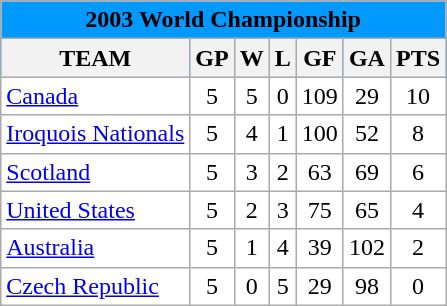<table class="wikitable">
<tr bgcolor="#0099FF">
<td colspan="7" align="center"><strong>2003 World Championship</strong></td>
</tr>
<tr bgcolor="0099FF">
<th>TEAM</th>
<th>GP</th>
<th>W</th>
<th>L</th>
<th>GF</th>
<th>GA</th>
<th>PTS</th>
</tr>
<tr align="center" bgcolor="#ffffff">
<td align="left"><a href='#'>Canada</a></td>
<td>5</td>
<td>5</td>
<td>0</td>
<td>109</td>
<td>29</td>
<td>10</td>
</tr>
<tr align="center" bgcolor="#ffffff">
<td align="left"><a href='#'>Iroquois Nationals</a></td>
<td>5</td>
<td>4</td>
<td>1</td>
<td>100</td>
<td>52</td>
<td>8</td>
</tr>
<tr align="center" bgcolor="#ffffff">
<td align="left"><a href='#'>Scotland</a></td>
<td>5</td>
<td>3</td>
<td>2</td>
<td>63</td>
<td>69</td>
<td>6</td>
</tr>
<tr align="center" bgcolor="#ffffff">
<td align="left"><a href='#'>United States</a></td>
<td>5</td>
<td>2</td>
<td>3</td>
<td>75</td>
<td>65</td>
<td>4</td>
</tr>
<tr align="center" bgcolor="#ffffff">
<td align="left"><a href='#'>Australia</a></td>
<td>5</td>
<td>1</td>
<td>4</td>
<td>39</td>
<td>102</td>
<td>2</td>
</tr>
<tr align="center" bgcolor="#ffffff">
<td align="left"><a href='#'>Czech Republic</a></td>
<td>5</td>
<td>0</td>
<td>5</td>
<td>29</td>
<td>98</td>
<td>0</td>
</tr>
</table>
